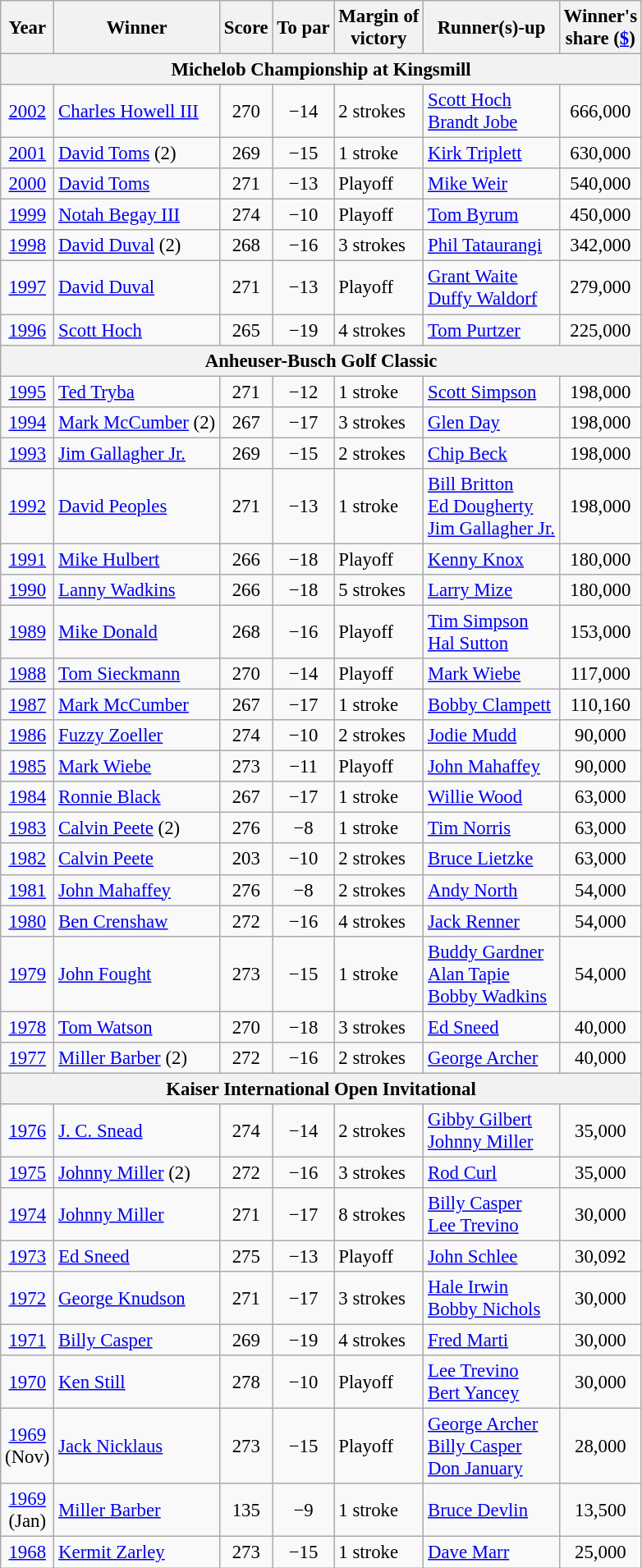<table class=wikitable style="font-size:95%">
<tr>
<th>Year</th>
<th>Winner</th>
<th>Score</th>
<th>To par</th>
<th>Margin of<br>victory</th>
<th>Runner(s)-up</th>
<th>Winner's<br>share (<a href='#'>$</a>)</th>
</tr>
<tr>
<th colspan=8>Michelob Championship at Kingsmill</th>
</tr>
<tr>
<td align=center><a href='#'>2002</a></td>
<td> <a href='#'>Charles Howell III</a></td>
<td align=center>270</td>
<td align=center>−14</td>
<td>2 strokes</td>
<td> <a href='#'>Scott Hoch</a><br> <a href='#'>Brandt Jobe</a></td>
<td align=center>666,000</td>
</tr>
<tr>
<td align=center><a href='#'>2001</a></td>
<td> <a href='#'>David Toms</a> (2)</td>
<td align=center>269</td>
<td align=center>−15</td>
<td>1 stroke</td>
<td> <a href='#'>Kirk Triplett</a></td>
<td align=center>630,000</td>
</tr>
<tr>
<td align=center><a href='#'>2000</a></td>
<td> <a href='#'>David Toms</a></td>
<td align=center>271</td>
<td align=center>−13</td>
<td>Playoff</td>
<td> <a href='#'>Mike Weir</a></td>
<td align=center>540,000</td>
</tr>
<tr>
<td align=center><a href='#'>1999</a></td>
<td> <a href='#'>Notah Begay III</a></td>
<td align=center>274</td>
<td align=center>−10</td>
<td>Playoff</td>
<td> <a href='#'>Tom Byrum</a></td>
<td align=center>450,000</td>
</tr>
<tr>
<td align=center><a href='#'>1998</a></td>
<td> <a href='#'>David Duval</a> (2)</td>
<td align=center>268</td>
<td align=center>−16</td>
<td>3 strokes</td>
<td> <a href='#'>Phil Tataurangi</a></td>
<td align=center>342,000</td>
</tr>
<tr>
<td align=center><a href='#'>1997</a></td>
<td> <a href='#'>David Duval</a></td>
<td align=center>271</td>
<td align=center>−13</td>
<td>Playoff</td>
<td> <a href='#'>Grant Waite</a><br> <a href='#'>Duffy Waldorf</a></td>
<td align=center>279,000</td>
</tr>
<tr>
<td align=center><a href='#'>1996</a></td>
<td> <a href='#'>Scott Hoch</a></td>
<td align=center>265</td>
<td align=center>−19</td>
<td>4 strokes</td>
<td> <a href='#'>Tom Purtzer</a></td>
<td align=center>225,000</td>
</tr>
<tr>
<th colspan=8>Anheuser-Busch Golf Classic</th>
</tr>
<tr>
<td align=center><a href='#'>1995</a></td>
<td> <a href='#'>Ted Tryba</a></td>
<td align=center>271</td>
<td align=center>−12</td>
<td>1 stroke</td>
<td> <a href='#'>Scott Simpson</a></td>
<td align=center>198,000</td>
</tr>
<tr>
<td align=center><a href='#'>1994</a></td>
<td> <a href='#'>Mark McCumber</a> (2)</td>
<td align=center>267</td>
<td align=center>−17</td>
<td>3 strokes</td>
<td> <a href='#'>Glen Day</a></td>
<td align=center>198,000</td>
</tr>
<tr>
<td align=center><a href='#'>1993</a></td>
<td> <a href='#'>Jim Gallagher Jr.</a></td>
<td align=center>269</td>
<td align=center>−15</td>
<td>2 strokes</td>
<td> <a href='#'>Chip Beck</a></td>
<td align=center>198,000</td>
</tr>
<tr>
<td align=center><a href='#'>1992</a></td>
<td> <a href='#'>David Peoples</a></td>
<td align=center>271</td>
<td align=center>−13</td>
<td>1 stroke</td>
<td> <a href='#'>Bill Britton</a><br> <a href='#'>Ed Dougherty</a><br> <a href='#'>Jim Gallagher Jr.</a></td>
<td align=center>198,000</td>
</tr>
<tr>
<td align=center><a href='#'>1991</a></td>
<td> <a href='#'>Mike Hulbert</a></td>
<td align=center>266</td>
<td align=center>−18</td>
<td>Playoff</td>
<td> <a href='#'>Kenny Knox</a></td>
<td align=center>180,000</td>
</tr>
<tr>
<td align=center><a href='#'>1990</a></td>
<td> <a href='#'>Lanny Wadkins</a></td>
<td align=center>266</td>
<td align=center>−18</td>
<td>5 strokes</td>
<td> <a href='#'>Larry Mize</a></td>
<td align=center>180,000</td>
</tr>
<tr>
<td align=center><a href='#'>1989</a></td>
<td> <a href='#'>Mike Donald</a></td>
<td align=center>268</td>
<td align=center>−16</td>
<td>Playoff</td>
<td> <a href='#'>Tim Simpson</a><br> <a href='#'>Hal Sutton</a></td>
<td align=center>153,000</td>
</tr>
<tr>
<td align=center><a href='#'>1988</a></td>
<td> <a href='#'>Tom Sieckmann</a></td>
<td align=center>270</td>
<td align=center>−14</td>
<td>Playoff</td>
<td> <a href='#'>Mark Wiebe</a></td>
<td align=center>117,000</td>
</tr>
<tr>
<td align=center><a href='#'>1987</a></td>
<td> <a href='#'>Mark McCumber</a></td>
<td align=center>267</td>
<td align=center>−17</td>
<td>1 stroke</td>
<td> <a href='#'>Bobby Clampett</a></td>
<td align=center>110,160</td>
</tr>
<tr>
<td align=center><a href='#'>1986</a></td>
<td> <a href='#'>Fuzzy Zoeller</a></td>
<td align=center>274</td>
<td align=center>−10</td>
<td>2 strokes</td>
<td> <a href='#'>Jodie Mudd</a></td>
<td align=center>90,000</td>
</tr>
<tr>
<td align=center><a href='#'>1985</a></td>
<td> <a href='#'>Mark Wiebe</a></td>
<td align=center>273</td>
<td align=center>−11</td>
<td>Playoff</td>
<td> <a href='#'>John Mahaffey</a></td>
<td align=center>90,000</td>
</tr>
<tr>
<td align=center><a href='#'>1984</a></td>
<td> <a href='#'>Ronnie Black</a></td>
<td align=center>267</td>
<td align=center>−17</td>
<td>1 stroke</td>
<td> <a href='#'>Willie Wood</a></td>
<td align=center>63,000</td>
</tr>
<tr>
<td align=center><a href='#'>1983</a></td>
<td> <a href='#'>Calvin Peete</a> (2)</td>
<td align=center>276</td>
<td align=center>−8</td>
<td>1 stroke</td>
<td> <a href='#'>Tim Norris</a></td>
<td align=center>63,000</td>
</tr>
<tr>
<td align=center><a href='#'>1982</a></td>
<td> <a href='#'>Calvin Peete</a></td>
<td align=center>203</td>
<td align=center>−10</td>
<td>2 strokes</td>
<td> <a href='#'>Bruce Lietzke</a></td>
<td align=center>63,000</td>
</tr>
<tr>
<td align=center><a href='#'>1981</a></td>
<td> <a href='#'>John Mahaffey</a></td>
<td align=center>276</td>
<td align=center>−8</td>
<td>2 strokes</td>
<td> <a href='#'>Andy North</a></td>
<td align=center>54,000</td>
</tr>
<tr>
<td align=center><a href='#'>1980</a></td>
<td> <a href='#'>Ben Crenshaw</a></td>
<td align=center>272</td>
<td align=center>−16</td>
<td>4 strokes</td>
<td> <a href='#'>Jack Renner</a></td>
<td align=center>54,000</td>
</tr>
<tr>
<td align=center><a href='#'>1979</a></td>
<td> <a href='#'>John Fought</a></td>
<td align=center>273</td>
<td align=center>−15</td>
<td>1 stroke</td>
<td> <a href='#'>Buddy Gardner</a><br> <a href='#'>Alan Tapie</a><br> <a href='#'>Bobby Wadkins</a></td>
<td align=center>54,000</td>
</tr>
<tr>
<td align=center><a href='#'>1978</a></td>
<td> <a href='#'>Tom Watson</a></td>
<td align=center>270</td>
<td align=center>−18</td>
<td>3 strokes</td>
<td> <a href='#'>Ed Sneed</a></td>
<td align=center>40,000</td>
</tr>
<tr>
<td align=center><a href='#'>1977</a></td>
<td> <a href='#'>Miller Barber</a> (2)</td>
<td align=center>272</td>
<td align=center>−16</td>
<td>2 strokes</td>
<td> <a href='#'>George Archer</a></td>
<td align=center>40,000</td>
</tr>
<tr>
<th colspan=8>Kaiser International Open Invitational</th>
</tr>
<tr>
<td align=center><a href='#'>1976</a></td>
<td> <a href='#'>J. C. Snead</a></td>
<td align=center>274</td>
<td align=center>−14</td>
<td>2 strokes</td>
<td> <a href='#'>Gibby Gilbert</a><br> <a href='#'>Johnny Miller</a></td>
<td align=center>35,000</td>
</tr>
<tr>
<td align=center><a href='#'>1975</a></td>
<td> <a href='#'>Johnny Miller</a> (2)</td>
<td align=center>272</td>
<td align=center>−16</td>
<td>3 strokes</td>
<td> <a href='#'>Rod Curl</a></td>
<td align=center>35,000</td>
</tr>
<tr>
<td align=center><a href='#'>1974</a></td>
<td> <a href='#'>Johnny Miller</a></td>
<td align=center>271</td>
<td align=center>−17</td>
<td>8 strokes</td>
<td> <a href='#'>Billy Casper</a><br> <a href='#'>Lee Trevino</a></td>
<td align=center>30,000</td>
</tr>
<tr>
<td align=center><a href='#'>1973</a></td>
<td> <a href='#'>Ed Sneed</a></td>
<td align=center>275</td>
<td align=center>−13</td>
<td>Playoff</td>
<td> <a href='#'>John Schlee</a></td>
<td align=center>30,092</td>
</tr>
<tr>
<td align=center><a href='#'>1972</a></td>
<td> <a href='#'>George Knudson</a></td>
<td align=center>271</td>
<td align=center>−17</td>
<td>3 strokes</td>
<td> <a href='#'>Hale Irwin</a><br> <a href='#'>Bobby Nichols</a></td>
<td align=center>30,000</td>
</tr>
<tr>
<td align=center><a href='#'>1971</a></td>
<td> <a href='#'>Billy Casper</a></td>
<td align=center>269</td>
<td align=center>−19</td>
<td>4 strokes</td>
<td> <a href='#'>Fred Marti</a></td>
<td align=center>30,000</td>
</tr>
<tr>
<td align=center><a href='#'>1970</a></td>
<td> <a href='#'>Ken Still</a></td>
<td align=center>278</td>
<td align=center>−10</td>
<td>Playoff</td>
<td> <a href='#'>Lee Trevino</a><br> <a href='#'>Bert Yancey</a></td>
<td align=center>30,000</td>
</tr>
<tr>
<td align=center><a href='#'>1969</a><br>(Nov)</td>
<td> <a href='#'>Jack Nicklaus</a></td>
<td align=center>273</td>
<td align=center>−15</td>
<td>Playoff</td>
<td> <a href='#'>George Archer</a><br> <a href='#'>Billy Casper</a><br> <a href='#'>Don January</a></td>
<td align=center>28,000</td>
</tr>
<tr>
<td align=center><a href='#'>1969</a><br>(Jan)</td>
<td> <a href='#'>Miller Barber</a></td>
<td align=center>135</td>
<td align=center>−9</td>
<td>1 stroke</td>
<td> <a href='#'>Bruce Devlin</a></td>
<td align=center>13,500</td>
</tr>
<tr>
<td align=center><a href='#'>1968</a></td>
<td> <a href='#'>Kermit Zarley</a></td>
<td align=center>273</td>
<td align=center>−15</td>
<td>1 stroke</td>
<td> <a href='#'>Dave Marr</a></td>
<td align=center>25,000</td>
</tr>
</table>
